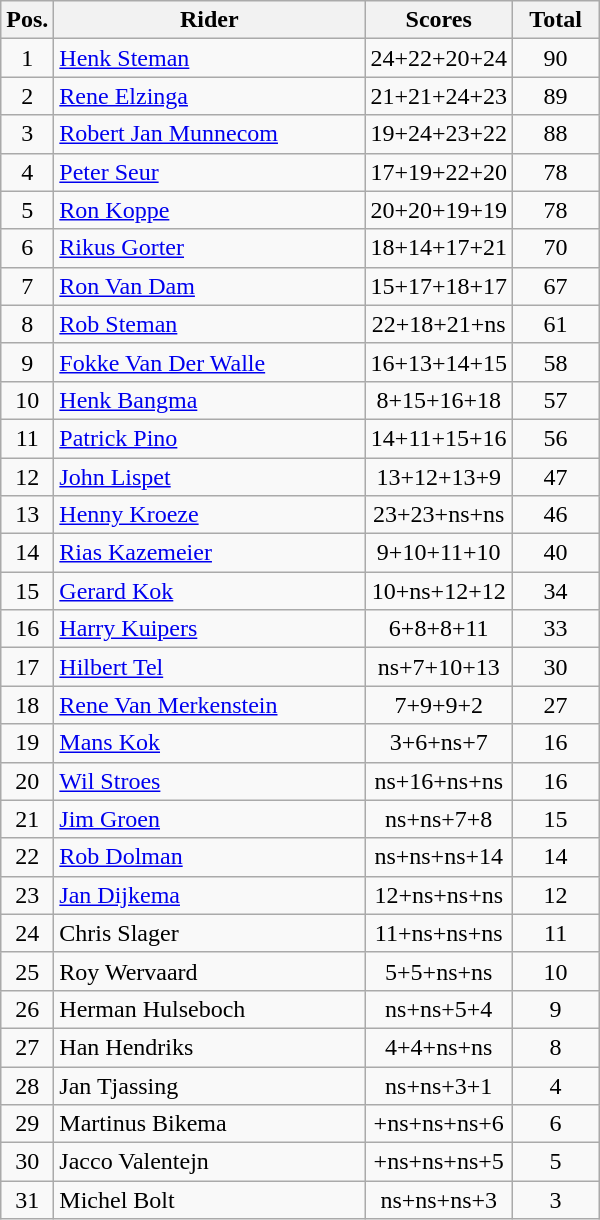<table class=wikitable>
<tr>
<th width=25px>Pos.</th>
<th width=200px>Rider</th>
<th width=70px>Scores</th>
<th width=50px>Total</th>
</tr>
<tr align=center>
<td>1</td>
<td align=left><a href='#'>Henk Steman</a></td>
<td>24+22+20+24</td>
<td>90</td>
</tr>
<tr align=center>
<td>2</td>
<td align=left><a href='#'>Rene Elzinga</a></td>
<td>21+21+24+23</td>
<td>89</td>
</tr>
<tr align=center>
<td>3</td>
<td align=left><a href='#'>Robert Jan Munnecom</a></td>
<td>19+24+23+22</td>
<td>88</td>
</tr>
<tr align=center>
<td>4</td>
<td align=left><a href='#'>Peter Seur</a></td>
<td>17+19+22+20</td>
<td>78</td>
</tr>
<tr align=center>
<td>5</td>
<td align=left><a href='#'>Ron Koppe</a></td>
<td>20+20+19+19</td>
<td>78</td>
</tr>
<tr align=center>
<td>6</td>
<td align=left><a href='#'>Rikus Gorter</a></td>
<td>18+14+17+21</td>
<td>70</td>
</tr>
<tr align=center>
<td>7</td>
<td align=left><a href='#'>Ron Van Dam</a></td>
<td>15+17+18+17</td>
<td>67</td>
</tr>
<tr align=center>
<td>8</td>
<td align=left><a href='#'>Rob Steman</a></td>
<td>22+18+21+ns</td>
<td>61</td>
</tr>
<tr align=center>
<td>9</td>
<td align=left><a href='#'>Fokke Van Der Walle</a></td>
<td>16+13+14+15</td>
<td>58</td>
</tr>
<tr align=center>
<td>10</td>
<td align=left><a href='#'>Henk Bangma</a></td>
<td>8+15+16+18</td>
<td>57</td>
</tr>
<tr align=center>
<td>11</td>
<td align=left><a href='#'>Patrick Pino</a></td>
<td>14+11+15+16</td>
<td>56</td>
</tr>
<tr align=center>
<td>12</td>
<td align=left><a href='#'>John Lispet</a></td>
<td>13+12+13+9</td>
<td>47</td>
</tr>
<tr align=center>
<td>13</td>
<td align=left><a href='#'>Henny Kroeze</a></td>
<td>23+23+ns+ns</td>
<td>46</td>
</tr>
<tr align=center>
<td>14</td>
<td align=left><a href='#'>Rias Kazemeier</a></td>
<td>9+10+11+10</td>
<td>40</td>
</tr>
<tr align=center>
<td>15</td>
<td align=left><a href='#'>Gerard Kok</a></td>
<td>10+ns+12+12</td>
<td>34</td>
</tr>
<tr align=center>
<td>16</td>
<td align=left><a href='#'>Harry Kuipers</a></td>
<td>6+8+8+11</td>
<td>33</td>
</tr>
<tr align=center>
<td>17</td>
<td align=left><a href='#'>Hilbert Tel</a></td>
<td>ns+7+10+13</td>
<td>30</td>
</tr>
<tr align=center>
<td>18</td>
<td align=left><a href='#'>Rene Van Merkenstein</a></td>
<td>7+9+9+2</td>
<td>27</td>
</tr>
<tr align=center>
<td>19</td>
<td align=left><a href='#'>Mans Kok</a></td>
<td>3+6+ns+7</td>
<td>16</td>
</tr>
<tr align=center>
<td>20</td>
<td align=left><a href='#'>Wil Stroes</a></td>
<td>ns+16+ns+ns</td>
<td>16</td>
</tr>
<tr align=center>
<td>21</td>
<td align=left><a href='#'>Jim Groen</a></td>
<td>ns+ns+7+8</td>
<td>15</td>
</tr>
<tr align=center>
<td>22</td>
<td align=left><a href='#'>Rob Dolman</a></td>
<td>ns+ns+ns+14</td>
<td>14</td>
</tr>
<tr align=center>
<td>23</td>
<td align=left><a href='#'>Jan Dijkema</a></td>
<td>12+ns+ns+ns</td>
<td>12</td>
</tr>
<tr align=center>
<td>24</td>
<td align=left>Chris Slager</td>
<td>11+ns+ns+ns</td>
<td>11</td>
</tr>
<tr align=center>
<td>25</td>
<td align=left>Roy Wervaard</td>
<td>5+5+ns+ns</td>
<td>10</td>
</tr>
<tr align=center>
<td>26</td>
<td align=left>Herman Hulseboch</td>
<td>ns+ns+5+4</td>
<td>9</td>
</tr>
<tr align=center>
<td>27</td>
<td align=left>Han Hendriks</td>
<td>4+4+ns+ns</td>
<td>8</td>
</tr>
<tr align=center>
<td>28</td>
<td align=left>Jan Tjassing</td>
<td>ns+ns+3+1</td>
<td>4</td>
</tr>
<tr align=center>
<td>29</td>
<td align=left>Martinus Bikema</td>
<td>+ns+ns+ns+6</td>
<td>6</td>
</tr>
<tr align=center>
<td>30</td>
<td align=left>Jacco Valentejn</td>
<td>+ns+ns+ns+5</td>
<td>5</td>
</tr>
<tr align=center>
<td>31</td>
<td align=left>Michel Bolt</td>
<td>ns+ns+ns+3</td>
<td>3</td>
</tr>
</table>
